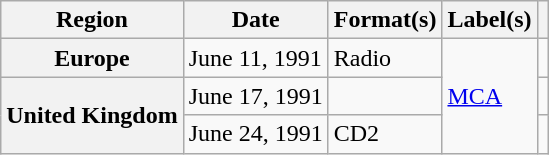<table class="wikitable plainrowheaders">
<tr>
<th scope="col">Region</th>
<th scope="col">Date</th>
<th scope="col">Format(s)</th>
<th scope="col">Label(s)</th>
<th scope="col"></th>
</tr>
<tr>
<th scope="row">Europe</th>
<td>June 11, 1991</td>
<td>Radio</td>
<td rowspan="3"><a href='#'>MCA</a></td>
<td></td>
</tr>
<tr>
<th scope="row" rowspan="2">United Kingdom</th>
<td>June 17, 1991</td>
<td></td>
<td></td>
</tr>
<tr>
<td>June 24, 1991</td>
<td>CD2</td>
<td></td>
</tr>
</table>
